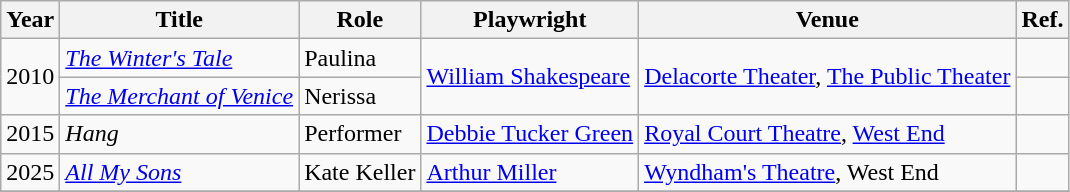<table class="wikitable sortable">
<tr>
<th>Year</th>
<th>Title</th>
<th>Role</th>
<th>Playwright</th>
<th>Venue</th>
<th class=unsortable>Ref.</th>
</tr>
<tr>
<td rowspan=2>2010</td>
<td><em><a href='#'>The Winter's Tale</a></em></td>
<td>Paulina</td>
<td rowspan=2><a href='#'>William Shakespeare</a></td>
<td rowspan=2><a href='#'>Delacorte Theater</a>, <a href='#'>The Public Theater</a></td>
<td></td>
</tr>
<tr>
<td><em><a href='#'>The Merchant of Venice</a></em></td>
<td>Nerissa</td>
<td></td>
</tr>
<tr>
<td>2015</td>
<td><em>Hang</em></td>
<td>Performer</td>
<td><a href='#'>Debbie Tucker Green</a></td>
<td><a href='#'>Royal Court Theatre</a>, <a href='#'>West End</a></td>
<td></td>
</tr>
<tr>
<td>2025</td>
<td><em><a href='#'>All My Sons</a></em></td>
<td>Kate Keller</td>
<td><a href='#'>Arthur Miller</a></td>
<td><a href='#'>Wyndham's Theatre</a>, West End</td>
<td></td>
</tr>
<tr>
</tr>
</table>
